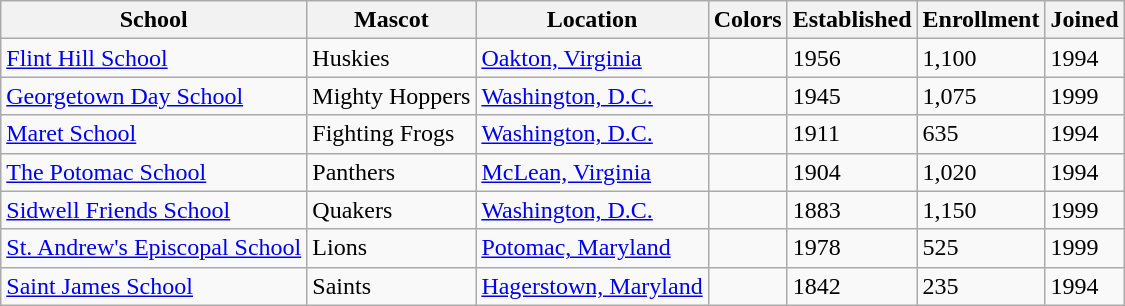<table class="wikitable">
<tr>
<th>School</th>
<th>Mascot</th>
<th>Location</th>
<th>Colors</th>
<th>Established</th>
<th>Enrollment</th>
<th>Joined</th>
</tr>
<tr>
<td><a href='#'>Flint Hill School</a></td>
<td>Huskies</td>
<td><a href='#'>Oakton, Virginia</a></td>
<td></td>
<td>1956</td>
<td>1,100</td>
<td>1994</td>
</tr>
<tr>
<td><a href='#'>Georgetown Day School</a></td>
<td>Mighty Hoppers</td>
<td><a href='#'>Washington, D.C.</a></td>
<td></td>
<td>1945</td>
<td>1,075</td>
<td>1999</td>
</tr>
<tr>
<td><a href='#'>Maret School</a></td>
<td>Fighting Frogs</td>
<td><a href='#'>Washington, D.C.</a></td>
<td></td>
<td>1911</td>
<td>635</td>
<td>1994</td>
</tr>
<tr>
<td><a href='#'>The Potomac School</a></td>
<td>Panthers</td>
<td><a href='#'>McLean, Virginia</a></td>
<td></td>
<td>1904</td>
<td>1,020</td>
<td>1994</td>
</tr>
<tr>
<td><a href='#'>Sidwell Friends School</a></td>
<td>Quakers</td>
<td><a href='#'>Washington, D.C.</a></td>
<td></td>
<td>1883</td>
<td>1,150</td>
<td>1999</td>
</tr>
<tr>
<td><a href='#'>St. Andrew's Episcopal School</a></td>
<td>Lions</td>
<td><a href='#'>Potomac, Maryland</a></td>
<td></td>
<td>1978</td>
<td>525</td>
<td>1999</td>
</tr>
<tr>
<td><a href='#'>Saint James School</a></td>
<td>Saints</td>
<td><a href='#'>Hagerstown, Maryland</a></td>
<td></td>
<td>1842</td>
<td>235</td>
<td>1994</td>
</tr>
</table>
